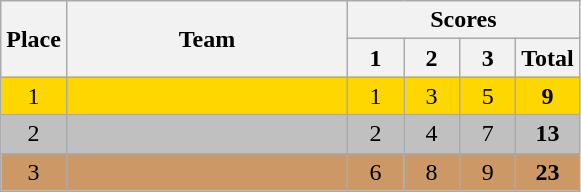<table class=wikitable style="text-align:center">
<tr>
<th width=20 rowspan=2>Place</th>
<th width=180 rowspan=2>Team</th>
<th colspan=4>Scores</th>
</tr>
<tr>
<th width=30>1</th>
<th width=30>2</th>
<th width=30>3</th>
<th>Total</th>
</tr>
<tr bgcolor=gold>
<td>1</td>
<td align=left></td>
<td>1</td>
<td>3</td>
<td>5</td>
<td><strong>9</strong></td>
</tr>
<tr bgcolor=silver>
<td>2</td>
<td align=left></td>
<td>2</td>
<td>4</td>
<td>7</td>
<td><strong>13</strong></td>
</tr>
<tr bgcolor=cc9966>
<td>3</td>
<td align=left></td>
<td>6</td>
<td>8</td>
<td>9</td>
<td><strong>23</strong></td>
</tr>
</table>
